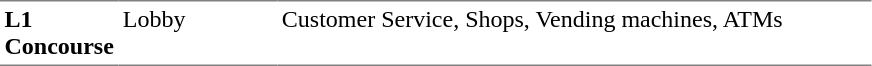<table table border=0 cellspacing=0 cellpadding=3>
<tr>
<td style="border-bottom:solid 1px gray; border-top:solid 1px gray;" valign=top width=50><strong>L1<br>Concourse</strong></td>
<td style="border-bottom:solid 1px gray; border-top:solid 1px gray;" valign=top width=100>Lobby</td>
<td style="border-bottom:solid 1px gray; border-top:solid 1px gray;" valign=top width=390>Customer Service, Shops, Vending machines, ATMs</td>
</tr>
</table>
